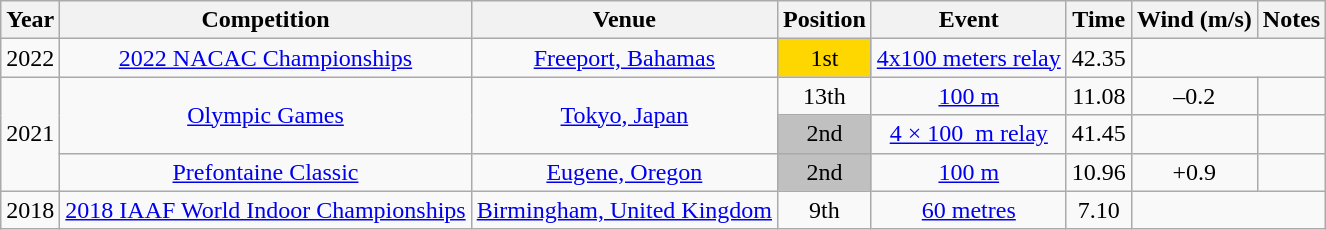<table class="wikitable sortable" style=text-align:center>
<tr>
<th>Year</th>
<th>Competition</th>
<th>Venue</th>
<th>Position</th>
<th>Event</th>
<th>Time</th>
<th>Wind (m/s)</th>
<th>Notes</th>
</tr>
<tr>
<td>2022</td>
<td><a href='#'>2022 NACAC Championships</a></td>
<td><a href='#'>Freeport, Bahamas</a></td>
<td bgcolor=gold>1st</td>
<td><a href='#'>4x100 meters relay</a></td>
<td>42.35</td>
</tr>
<tr>
<td rowspan=3>2021</td>
<td rowspan=2><a href='#'>Olympic Games</a></td>
<td rowspan=2><a href='#'>Tokyo, Japan</a></td>
<td>13th</td>
<td><a href='#'>100 m</a></td>
<td>11.08</td>
<td>–0.2</td>
<td></td>
</tr>
<tr>
<td bgcolor=silver>2nd</td>
<td><a href='#'>4 × 100  m relay</a></td>
<td>41.45</td>
<td></td>
<td></td>
</tr>
<tr>
<td><a href='#'>Prefontaine Classic</a></td>
<td><a href='#'>Eugene, Oregon</a></td>
<td bgcolor=silver>2nd</td>
<td><a href='#'>100 m</a></td>
<td>10.96</td>
<td>+0.9</td>
<td></td>
</tr>
<tr>
<td>2018</td>
<td><a href='#'>2018 IAAF World Indoor Championships</a></td>
<td><a href='#'>Birmingham, United Kingdom</a></td>
<td>9th</td>
<td><a href='#'>60 metres</a></td>
<td>7.10</td>
</tr>
</table>
